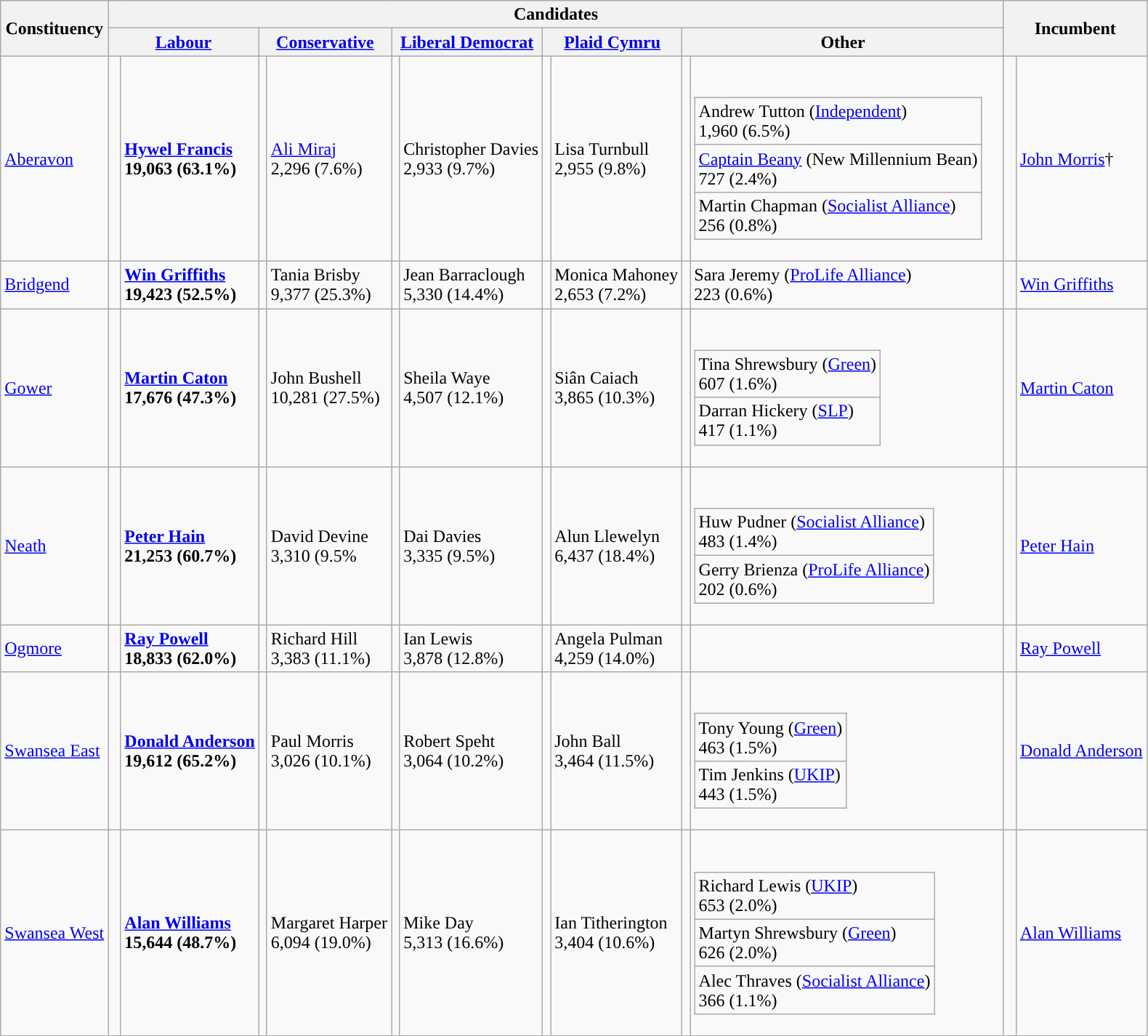<table class="wikitable">
<tr>
<th rowspan="2">Constituency</th>
<th colspan="10">Candidates</th>
<th colspan="2" rowspan="2">Incumbent</th>
</tr>
<tr>
<th colspan="2"><a href='#'>Labour</a></th>
<th colspan="2"><a href='#'>Conservative</a></th>
<th colspan="2"><a href='#'>Liberal Democrat</a></th>
<th colspan="2"><a href='#'>Plaid Cymru</a></th>
<th colspan="2">Other</th>
</tr>
<tr>
<td><a href='#'>Aberavon</a></td>
<td style="color:inherit;background:"> </td>
<td><strong><a href='#'>Hywel Francis</a></strong><br><strong>19,063 (63.1%)</strong></td>
<td></td>
<td><a href='#'>Ali Miraj</a><br>2,296 (7.6%)</td>
<td></td>
<td>Christopher Davies<br>2,933 (9.7%)</td>
<td></td>
<td>Lisa Turnbull<br>2,955 (9.8%)</td>
<td></td>
<td><br><table class="wikitable">
<tr>
<td>Andrew Tutton (<a href='#'>Independent</a>)<br>1,960 (6.5%)</td>
</tr>
<tr>
<td><a href='#'>Captain Beany</a> (New Millennium Bean)<br>727 (2.4%)</td>
</tr>
<tr>
<td>Martin Chapman (<a href='#'>Socialist Alliance</a>)<br>256 (0.8%)</td>
</tr>
</table>
</td>
<td style="color:inherit;background:"> </td>
<td><a href='#'>John Morris</a>†</td>
</tr>
<tr>
<td><a href='#'>Bridgend</a></td>
<td style="color:inherit;background:"> </td>
<td><strong><a href='#'>Win Griffiths</a></strong><br><strong>19,423 (52.5%)</strong></td>
<td></td>
<td>Tania Brisby<br>9,377 (25.3%)</td>
<td></td>
<td>Jean Barraclough<br>5,330 (14.4%)</td>
<td></td>
<td>Monica Mahoney<br>2,653 (7.2%)</td>
<td></td>
<td>Sara Jeremy (<a href='#'>ProLife Alliance</a>)<br>223 (0.6%)</td>
<td style="color:inherit;background:"> </td>
<td><a href='#'>Win Griffiths</a></td>
</tr>
<tr>
<td><a href='#'>Gower</a></td>
<td style="color:inherit;background:"> </td>
<td><strong><a href='#'>Martin Caton</a></strong><br><strong>17,676 (47.3%)</strong></td>
<td></td>
<td>John Bushell<br>10,281 (27.5%)</td>
<td></td>
<td>Sheila Waye<br>4,507 (12.1%)</td>
<td></td>
<td>Siân Caiach<br>3,865 (10.3%)</td>
<td></td>
<td><br><table class="wikitable">
<tr>
<td>Tina Shrewsbury (<a href='#'>Green</a>)<br>607 (1.6%)</td>
</tr>
<tr>
<td>Darran Hickery (<a href='#'>SLP</a>)<br>417 (1.1%)</td>
</tr>
</table>
</td>
<td style="color:inherit;background:"> </td>
<td><a href='#'>Martin Caton</a></td>
</tr>
<tr>
<td><a href='#'>Neath</a></td>
<td style="color:inherit;background:"> </td>
<td><strong><a href='#'>Peter Hain</a></strong><br><strong>21,253 (60.7%)</strong></td>
<td></td>
<td>David Devine<br>3,310 (9.5%</td>
<td></td>
<td>Dai Davies<br>3,335 (9.5%)</td>
<td></td>
<td>Alun Llewelyn<br>6,437 (18.4%)</td>
<td></td>
<td><br><table class="wikitable">
<tr>
<td>Huw Pudner (<a href='#'>Socialist Alliance</a>)<br>483 (1.4%)</td>
</tr>
<tr>
<td>Gerry Brienza (<a href='#'>ProLife Alliance</a>)<br>202 (0.6%)</td>
</tr>
</table>
</td>
<td style="color:inherit;background:"> </td>
<td><a href='#'>Peter Hain</a></td>
</tr>
<tr>
<td><a href='#'>Ogmore</a></td>
<td style="color:inherit;background:"> </td>
<td><strong><a href='#'>Ray Powell</a></strong><br><strong>18,833 (62.0%)</strong></td>
<td></td>
<td>Richard Hill<br>3,383 (11.1%)</td>
<td></td>
<td>Ian Lewis<br>3,878 (12.8%)</td>
<td></td>
<td>Angela Pulman<br>4,259 (14.0%)</td>
<td></td>
<td></td>
<td style="color:inherit;background:"> </td>
<td><a href='#'>Ray Powell</a></td>
</tr>
<tr>
<td><a href='#'>Swansea East</a></td>
<td style="color:inherit;background:"> </td>
<td><strong><a href='#'>Donald Anderson</a></strong><br><strong>19,612 (65.2%)</strong></td>
<td></td>
<td>Paul Morris<br>3,026 (10.1%)</td>
<td></td>
<td>Robert Speht<br>3,064 (10.2%)</td>
<td></td>
<td>John Ball<br>3,464 (11.5%)</td>
<td></td>
<td><br><table class="wikitable">
<tr>
<td>Tony Young (<a href='#'>Green</a>)<br>463 (1.5%)</td>
</tr>
<tr>
<td>Tim Jenkins (<a href='#'>UKIP</a>)<br>443 (1.5%)</td>
</tr>
</table>
</td>
<td style="color:inherit;background:"> </td>
<td><a href='#'>Donald Anderson</a></td>
</tr>
<tr>
<td><a href='#'>Swansea West</a></td>
<td style="color:inherit;background:"> </td>
<td><strong><a href='#'>Alan Williams</a></strong><br><strong>15,644 (48.7%)</strong></td>
<td></td>
<td>Margaret Harper<br>6,094 (19.0%)</td>
<td></td>
<td>Mike Day<br>5,313 (16.6%)</td>
<td></td>
<td>Ian Titherington<br>3,404 (10.6%)</td>
<td></td>
<td><br><table class="wikitable">
<tr>
<td>Richard Lewis (<a href='#'>UKIP</a>)<br>653 (2.0%)</td>
</tr>
<tr>
<td>Martyn Shrewsbury (<a href='#'>Green</a>)<br>626 (2.0%)</td>
</tr>
<tr>
<td>Alec Thraves (<a href='#'>Socialist Alliance</a>)<br>366 (1.1%)</td>
</tr>
</table>
</td>
<td style="color:inherit;background:"> </td>
<td><a href='#'>Alan Williams</a></td>
</tr>
</table>
